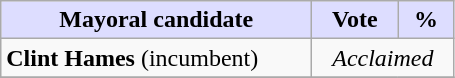<table class="wikitable">
<tr>
<th style="background:#ddf;" width="200px">Mayoral candidate</th>
<th style="background:#ddf;" width="50px">Vote</th>
<th style="background:#ddf;" width="30px">%</th>
</tr>
<tr>
<td><strong>Clint Hames</strong> (incumbent)</td>
<td colspan=2 style="text-align: center;"><em>Acclaimed</em></td>
</tr>
<tr>
</tr>
</table>
